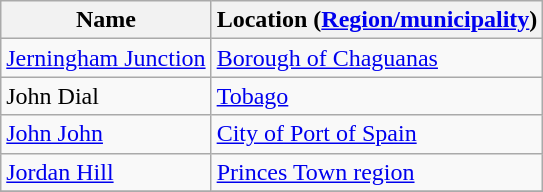<table class="wikitable">
<tr>
<th>Name</th>
<th>Location (<a href='#'>Region/municipality</a>)</th>
</tr>
<tr>
<td><a href='#'>Jerningham Junction</a></td>
<td><a href='#'>Borough of Chaguanas</a></td>
</tr>
<tr>
<td>John Dial</td>
<td><a href='#'>Tobago</a></td>
</tr>
<tr>
<td><a href='#'>John John</a></td>
<td><a href='#'>City of Port of Spain</a></td>
</tr>
<tr>
<td><a href='#'>Jordan Hill</a></td>
<td><a href='#'>Princes Town region</a></td>
</tr>
<tr>
</tr>
</table>
